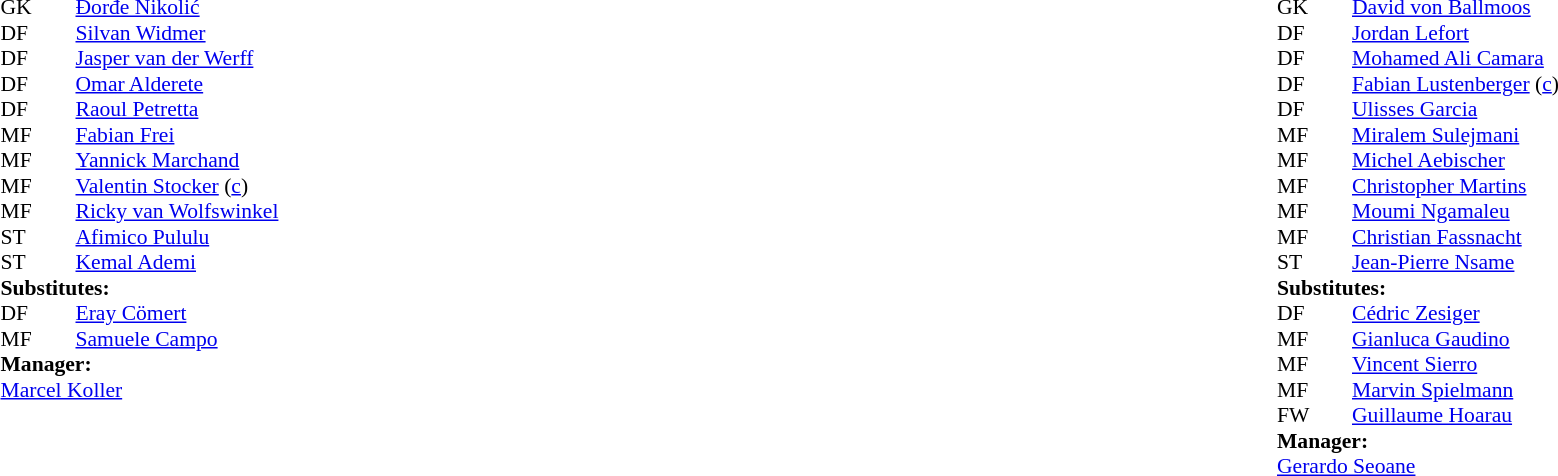<table width="100%">
<tr>
<td valign="top" width="40%"><br><table style="font-size: 90%" cellspacing="0" cellpadding="0">
<tr>
<th width="25"></th>
<th width="25"></th>
</tr>
<tr>
<td>GK</td>
<td></td>
<td> <a href='#'>Đorđe Nikolić</a></td>
<td></td>
<td></td>
</tr>
<tr>
<td>DF</td>
<td></td>
<td> <a href='#'>Silvan Widmer</a></td>
<td></td>
<td></td>
</tr>
<tr>
<td>DF</td>
<td></td>
<td> <a href='#'>Jasper van der Werff</a></td>
<td></td>
<td></td>
</tr>
<tr>
<td>DF</td>
<td></td>
<td> <a href='#'>Omar Alderete</a></td>
<td></td>
<td></td>
</tr>
<tr>
<td>DF</td>
<td></td>
<td> <a href='#'>Raoul Petretta</a></td>
<td></td>
<td></td>
</tr>
<tr>
<td>MF</td>
<td></td>
<td> <a href='#'>Fabian Frei</a></td>
<td></td>
<td></td>
</tr>
<tr>
<td>MF</td>
<td></td>
<td> <a href='#'>Yannick Marchand</a></td>
<td></td>
<td></td>
</tr>
<tr>
<td>MF</td>
<td></td>
<td> <a href='#'>Valentin Stocker</a> (<a href='#'>c</a>)</td>
<td></td>
<td></td>
</tr>
<tr>
<td>MF</td>
<td></td>
<td> <a href='#'>Ricky van Wolfswinkel</a></td>
<td></td>
<td></td>
</tr>
<tr>
<td>ST</td>
<td></td>
<td> <a href='#'>Afimico Pululu</a></td>
<td></td>
<td></td>
</tr>
<tr>
<td>ST</td>
<td></td>
<td> <a href='#'>Kemal Ademi</a></td>
<td></td>
<td></td>
</tr>
<tr>
<td colspan=4><strong>Substitutes:</strong></td>
</tr>
<tr>
<td>DF</td>
<td></td>
<td> <a href='#'>Eray Cömert</a></td>
<td></td>
<td></td>
</tr>
<tr>
<td>MF</td>
<td></td>
<td> <a href='#'>Samuele Campo</a></td>
<td></td>
<td></td>
</tr>
<tr>
<td colspan=4><strong>Manager:</strong></td>
</tr>
<tr>
<td colspan="4"> <a href='#'>Marcel Koller</a></td>
</tr>
</table>
</td>
<td valign="top"></td>
<td valign="top" width="50%"><br><table style="font-size: 90%" cellspacing="0" cellpadding="0" align=center>
<tr>
<td colspan="4"></td>
</tr>
<tr>
<th width="25"></th>
<th width="25"></th>
</tr>
<tr>
<td>GK</td>
<td></td>
<td> <a href='#'>David von Ballmoos</a></td>
<td></td>
<td></td>
</tr>
<tr>
<td>DF</td>
<td></td>
<td> <a href='#'>Jordan Lefort</a></td>
<td></td>
<td></td>
</tr>
<tr>
<td>DF</td>
<td></td>
<td> <a href='#'>Mohamed Ali Camara</a></td>
<td></td>
<td></td>
</tr>
<tr>
<td>DF</td>
<td></td>
<td> <a href='#'>Fabian Lustenberger</a> (<a href='#'>c</a>)</td>
<td></td>
<td></td>
</tr>
<tr>
<td>DF</td>
<td></td>
<td> <a href='#'>Ulisses Garcia</a></td>
<td></td>
<td></td>
</tr>
<tr>
<td>MF</td>
<td></td>
<td> <a href='#'>Miralem Sulejmani</a></td>
<td></td>
<td></td>
</tr>
<tr>
<td>MF</td>
<td></td>
<td> <a href='#'>Michel Aebischer</a></td>
<td></td>
<td></td>
</tr>
<tr>
<td>MF</td>
<td></td>
<td> <a href='#'>Christopher Martins</a></td>
<td></td>
<td></td>
</tr>
<tr>
<td>MF</td>
<td></td>
<td> <a href='#'>Moumi Ngamaleu</a></td>
<td></td>
<td></td>
</tr>
<tr>
<td>MF</td>
<td></td>
<td> <a href='#'>Christian Fassnacht</a></td>
<td></td>
<td></td>
</tr>
<tr>
<td>ST</td>
<td></td>
<td> <a href='#'>Jean-Pierre Nsame</a></td>
<td></td>
<td></td>
</tr>
<tr>
<td colspan=4><strong>Substitutes:</strong></td>
</tr>
<tr>
<td>DF</td>
<td></td>
<td> <a href='#'>Cédric Zesiger</a></td>
<td></td>
<td></td>
</tr>
<tr>
<td>MF</td>
<td></td>
<td> <a href='#'>Gianluca Gaudino</a></td>
<td></td>
<td></td>
</tr>
<tr>
<td>MF</td>
<td></td>
<td> <a href='#'>Vincent Sierro</a></td>
<td></td>
<td></td>
</tr>
<tr>
<td>MF</td>
<td></td>
<td> <a href='#'>Marvin Spielmann</a></td>
<td></td>
<td></td>
</tr>
<tr>
<td>FW</td>
<td></td>
<td> <a href='#'>Guillaume Hoarau</a></td>
<td></td>
<td></td>
</tr>
<tr>
<td colspan=4><strong>Manager:</strong></td>
</tr>
<tr>
<td colspan="4"> <a href='#'>Gerardo Seoane</a></td>
</tr>
</table>
</td>
</tr>
</table>
